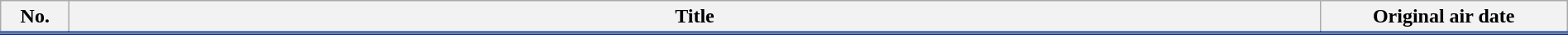<table class="wikitable" style="width:100%; margin:auto; background:#FFF;">
<tr style="border-bottom: 3px solid #03379c;">
<th style="width:3em;">No.</th>
<th>Title</th>
<th style="width:12em;">Original air date</th>
</tr>
<tr>
</tr>
</table>
